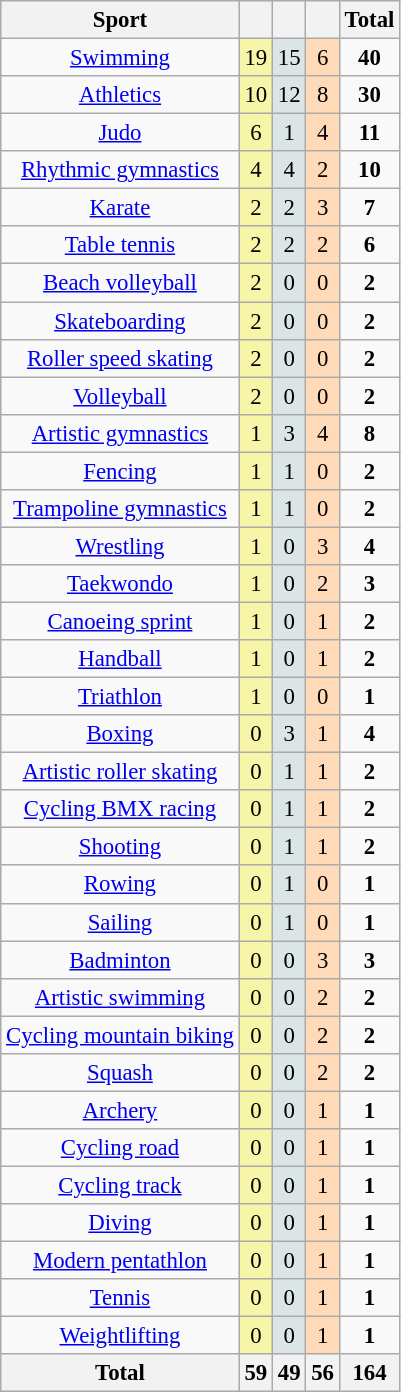<table class="wikitable sortable" style="text-align:center; font-size: 95%">
<tr>
<th>Sport</th>
<th></th>
<th></th>
<th></th>
<th>Total</th>
</tr>
<tr style="text-align:center;">
<td><a href='#'>Swimming</a></td>
<td bgcolor=#f7f6a8>19</td>
<td bgcolor=#dce5e5>15</td>
<td bgcolor=#ffdab9>6</td>
<td><strong>40</strong></td>
</tr>
<tr style="text-align:center;">
<td><a href='#'>Athletics</a></td>
<td bgcolor=#f7f6a8>10</td>
<td bgcolor=#dce5e5>12</td>
<td bgcolor=#ffdab9>8</td>
<td><strong>30</strong></td>
</tr>
<tr style="text-align:center;">
<td><a href='#'>Judo</a></td>
<td bgcolor=#f7f6a8>6</td>
<td bgcolor=#dce5e5>1</td>
<td bgcolor=#ffdab9>4</td>
<td><strong>11</strong></td>
</tr>
<tr style="text-align:center;">
<td><a href='#'>Rhythmic gymnastics</a></td>
<td bgcolor=#f7f6a8>4</td>
<td bgcolor=#dce5e5>4</td>
<td bgcolor=#ffdab9>2</td>
<td><strong>10</strong></td>
</tr>
<tr style="text-align:center;">
<td><a href='#'>Karate</a></td>
<td bgcolor=#f7f6a8>2</td>
<td bgcolor=#dce5e5>2</td>
<td bgcolor=#ffdab9>3</td>
<td><strong>7</strong></td>
</tr>
<tr style="text-align:center;">
<td><a href='#'>Table tennis</a></td>
<td bgcolor=#f7f6a8>2</td>
<td bgcolor=#dce5e5>2</td>
<td bgcolor=#ffdab9>2</td>
<td><strong>6</strong></td>
</tr>
<tr style="text-align:center;">
<td><a href='#'>Beach volleyball</a></td>
<td bgcolor=#f7f6a8>2</td>
<td bgcolor=#dce5e5>0</td>
<td bgcolor=#ffdab9>0</td>
<td><strong>2</strong></td>
</tr>
<tr style="text-align:center;">
<td><a href='#'>Skateboarding</a></td>
<td bgcolor=#f7f6a8>2</td>
<td bgcolor=#dce5e5>0</td>
<td bgcolor=#ffdab9>0</td>
<td><strong>2</strong></td>
</tr>
<tr style="text-align:center;">
<td><a href='#'>Roller speed skating</a></td>
<td bgcolor=#f7f6a8>2</td>
<td bgcolor=#dce5e5>0</td>
<td bgcolor=#ffdab9>0</td>
<td><strong>2</strong></td>
</tr>
<tr style="text-align:center;">
<td><a href='#'>Volleyball</a></td>
<td bgcolor=#f7f6a8>2</td>
<td bgcolor=#dce5e5>0</td>
<td bgcolor=#ffdab9>0</td>
<td><strong>2</strong></td>
</tr>
<tr style="text-align:center;">
<td><a href='#'>Artistic gymnastics</a></td>
<td bgcolor=#f7f6a8>1</td>
<td bgcolor=#dce5e5>3</td>
<td bgcolor=#ffdab9>4</td>
<td><strong>8</strong></td>
</tr>
<tr style="text-align:center;">
<td><a href='#'>Fencing</a></td>
<td bgcolor=#f7f6a8>1</td>
<td bgcolor=#dce5e5>1</td>
<td bgcolor=#ffdab9>0</td>
<td><strong>2</strong></td>
</tr>
<tr style="text-align:center;">
<td><a href='#'>Trampoline gymnastics</a></td>
<td bgcolor=#f7f6a8>1</td>
<td bgcolor=#dce5e5>1</td>
<td bgcolor=#ffdab9>0</td>
<td><strong>2</strong></td>
</tr>
<tr style="text-align:center;">
<td><a href='#'>Wrestling</a></td>
<td bgcolor=#f7f6a8>1</td>
<td bgcolor=#dce5e5>0</td>
<td bgcolor=#ffdab9>3</td>
<td><strong>4</strong></td>
</tr>
<tr style="text-align:center;">
<td><a href='#'>Taekwondo</a></td>
<td bgcolor=#f7f6a8>1</td>
<td bgcolor=#dce5e5>0</td>
<td bgcolor=#ffdab9>2</td>
<td><strong>3</strong></td>
</tr>
<tr style="text-align:center;">
<td><a href='#'>Canoeing sprint</a></td>
<td bgcolor=#f7f6a8>1</td>
<td bgcolor=#dce5e5>0</td>
<td bgcolor=#ffdab9>1</td>
<td><strong>2</strong></td>
</tr>
<tr style="text-align:center;">
<td><a href='#'>Handball</a></td>
<td bgcolor=#f7f6a8>1</td>
<td bgcolor=#dce5e5>0</td>
<td bgcolor=#ffdab9>1</td>
<td><strong>2</strong></td>
</tr>
<tr style="text-align:center;">
<td><a href='#'>Triathlon</a></td>
<td bgcolor=#f7f6a8>1</td>
<td bgcolor=#dce5e5>0</td>
<td bgcolor=#ffdab9>0</td>
<td><strong>1</strong></td>
</tr>
<tr style="text-align:center;">
<td><a href='#'>Boxing</a></td>
<td bgcolor=#f7f6a8>0</td>
<td bgcolor=#dce5e5>3</td>
<td bgcolor=#ffdab9>1</td>
<td><strong>4</strong></td>
</tr>
<tr style="text-align:center;">
<td><a href='#'>Artistic roller skating</a></td>
<td bgcolor=#f7f6a8>0</td>
<td bgcolor=#dce5e5>1</td>
<td bgcolor=#ffdab9>1</td>
<td><strong>2</strong></td>
</tr>
<tr style="text-align:center;">
<td><a href='#'>Cycling BMX racing</a></td>
<td bgcolor=#f7f6a8>0</td>
<td bgcolor=#dce5e5>1</td>
<td bgcolor=#ffdab9>1</td>
<td><strong>2</strong></td>
</tr>
<tr style="text-align:center;">
<td><a href='#'>Shooting</a></td>
<td bgcolor=#f7f6a8>0</td>
<td bgcolor=#dce5e5>1</td>
<td bgcolor=#ffdab9>1</td>
<td><strong>2</strong></td>
</tr>
<tr style="text-align:center;">
<td><a href='#'>Rowing</a></td>
<td bgcolor=#f7f6a8>0</td>
<td bgcolor=#dce5e5>1</td>
<td bgcolor=#ffdab9>0</td>
<td><strong>1</strong></td>
</tr>
<tr style="text-align:center;">
<td><a href='#'>Sailing</a></td>
<td bgcolor=#f7f6a8>0</td>
<td bgcolor=#dce5e5>1</td>
<td bgcolor=#ffdab9>0</td>
<td><strong>1</strong></td>
</tr>
<tr style="text-align:center;">
<td><a href='#'>Badminton</a></td>
<td bgcolor=#f7f6a8>0</td>
<td bgcolor=#dce5e5>0</td>
<td bgcolor=#ffdab9>3</td>
<td><strong>3</strong></td>
</tr>
<tr style="text-align:center;">
<td><a href='#'>Artistic swimming</a></td>
<td bgcolor=#f7f6a8>0</td>
<td bgcolor=#dce5e5>0</td>
<td bgcolor=#ffdab9>2</td>
<td><strong>2</strong></td>
</tr>
<tr style="text-align:center;">
<td><a href='#'>Cycling mountain biking</a></td>
<td bgcolor=#f7f6a8>0</td>
<td bgcolor=#dce5e5>0</td>
<td bgcolor=#ffdab9>2</td>
<td><strong>2</strong></td>
</tr>
<tr style="text-align:center;">
<td><a href='#'>Squash</a></td>
<td bgcolor=#f7f6a8>0</td>
<td bgcolor=#dce5e5>0</td>
<td bgcolor=#ffdab9>2</td>
<td><strong>2</strong></td>
</tr>
<tr style="text-align:center;">
<td><a href='#'>Archery</a></td>
<td bgcolor=#f7f6a8>0</td>
<td bgcolor=#dce5e5>0</td>
<td bgcolor=#ffdab9>1</td>
<td><strong>1</strong></td>
</tr>
<tr style="text-align:center;">
<td><a href='#'>Cycling road</a></td>
<td bgcolor=#f7f6a8>0</td>
<td bgcolor=#dce5e5>0</td>
<td bgcolor=#ffdab9>1</td>
<td><strong>1</strong></td>
</tr>
<tr style="text-align:center;">
<td><a href='#'>Cycling track</a></td>
<td bgcolor=#f7f6a8>0</td>
<td bgcolor=#dce5e5>0</td>
<td bgcolor=#ffdab9>1</td>
<td><strong>1</strong></td>
</tr>
<tr style="text-align:center;">
<td><a href='#'>Diving</a></td>
<td bgcolor=#f7f6a8>0</td>
<td bgcolor=#dce5e5>0</td>
<td bgcolor=#ffdab9>1</td>
<td><strong>1</strong></td>
</tr>
<tr style="text-align:center;">
<td><a href='#'>Modern pentathlon</a></td>
<td bgcolor=#f7f6a8>0</td>
<td bgcolor=#dce5e5>0</td>
<td bgcolor=#ffdab9>1</td>
<td><strong>1</strong></td>
</tr>
<tr style="text-align:center;">
<td><a href='#'>Tennis</a></td>
<td bgcolor=#f7f6a8>0</td>
<td bgcolor=#dce5e5>0</td>
<td bgcolor=#ffdab9>1</td>
<td><strong>1</strong></td>
</tr>
<tr style="text-align:center;">
<td><a href='#'>Weightlifting</a></td>
<td bgcolor=#f7f6a8>0</td>
<td bgcolor=#dce5e5>0</td>
<td bgcolor=#ffdab9>1</td>
<td><strong>1</strong></td>
</tr>
<tr>
<th>Total</th>
<th>59</th>
<th>49</th>
<th>56</th>
<th>164</th>
</tr>
</table>
